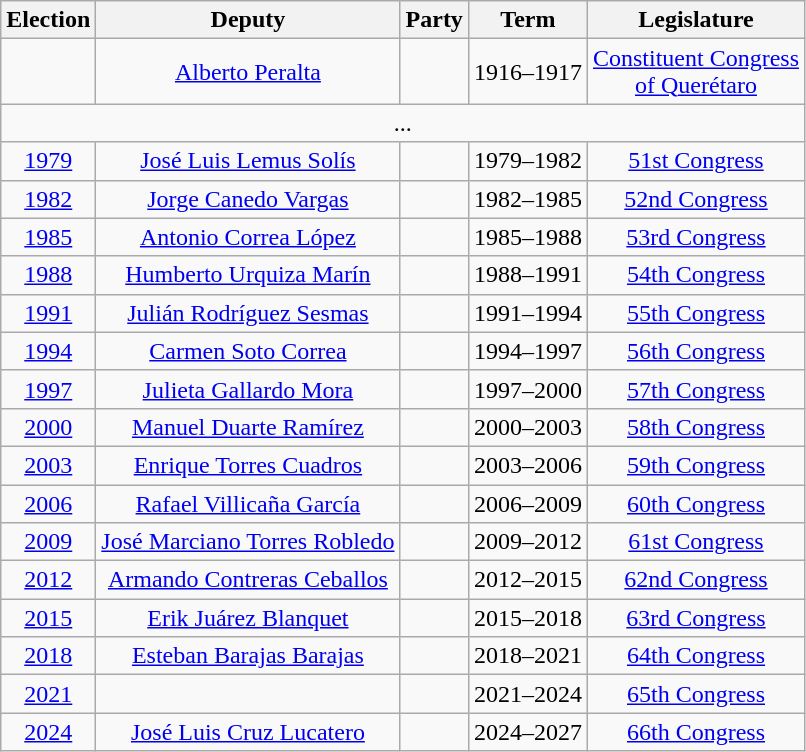<table class="wikitable sortable" style="text-align: center">
<tr>
<th>Election</th>
<th class="unsortable">Deputy</th>
<th class="unsortable">Party</th>
<th class="unsortable">Term</th>
<th class="unsortable">Legislature</th>
</tr>
<tr>
<td></td>
<td><a href='#'>Alberto Peralta</a></td>
<td></td>
<td>1916–1917</td>
<td><a href='#'>Constituent Congress<br>of Querétaro</a></td>
</tr>
<tr>
<td colspan=5> ...</td>
</tr>
<tr>
<td><a href='#'>1979</a></td>
<td><a href='#'>José Luis Lemus Solís</a></td>
<td></td>
<td>1979–1982</td>
<td><a href='#'>51st Congress</a></td>
</tr>
<tr>
<td><a href='#'>1982</a></td>
<td><a href='#'>Jorge Canedo Vargas</a></td>
<td></td>
<td>1982–1985</td>
<td><a href='#'>52nd Congress</a></td>
</tr>
<tr>
<td><a href='#'>1985</a></td>
<td><a href='#'>Antonio Correa López</a></td>
<td></td>
<td>1985–1988</td>
<td><a href='#'>53rd Congress</a></td>
</tr>
<tr>
<td><a href='#'>1988</a></td>
<td><a href='#'>Humberto Urquiza Marín</a></td>
<td></td>
<td>1988–1991</td>
<td><a href='#'>54th Congress</a></td>
</tr>
<tr>
<td><a href='#'>1991</a></td>
<td><a href='#'>Julián Rodríguez Sesmas</a></td>
<td></td>
<td>1991–1994</td>
<td><a href='#'>55th Congress</a></td>
</tr>
<tr>
<td><a href='#'>1994</a></td>
<td><a href='#'>Carmen Soto Correa</a></td>
<td></td>
<td>1994–1997</td>
<td><a href='#'>56th Congress</a></td>
</tr>
<tr>
<td><a href='#'>1997</a></td>
<td><a href='#'>Julieta Gallardo Mora</a></td>
<td></td>
<td>1997–2000</td>
<td><a href='#'>57th Congress</a></td>
</tr>
<tr>
<td><a href='#'>2000</a></td>
<td><a href='#'>Manuel Duarte Ramírez</a></td>
<td></td>
<td>2000–2003</td>
<td><a href='#'>58th Congress</a></td>
</tr>
<tr>
<td><a href='#'>2003</a></td>
<td><a href='#'>Enrique Torres Cuadros</a></td>
<td></td>
<td>2003–2006</td>
<td><a href='#'>59th Congress</a></td>
</tr>
<tr>
<td><a href='#'>2006</a></td>
<td><a href='#'>Rafael Villicaña García</a></td>
<td></td>
<td>2006–2009</td>
<td><a href='#'>60th Congress</a></td>
</tr>
<tr>
<td><a href='#'>2009</a></td>
<td><a href='#'>José Marciano Torres Robledo</a></td>
<td></td>
<td>2009–2012</td>
<td><a href='#'>61st Congress</a></td>
</tr>
<tr>
<td><a href='#'>2012</a></td>
<td><a href='#'>Armando Contreras Ceballos</a></td>
<td></td>
<td>2012–2015</td>
<td><a href='#'>62nd Congress</a></td>
</tr>
<tr>
<td><a href='#'>2015</a></td>
<td><a href='#'>Erik Juárez Blanquet</a></td>
<td></td>
<td>2015–2018</td>
<td><a href='#'>63rd Congress</a></td>
</tr>
<tr>
<td><a href='#'>2018</a></td>
<td><a href='#'>Esteban Barajas Barajas</a></td>
<td></td>
<td>2018–2021</td>
<td><a href='#'>64th Congress</a></td>
</tr>
<tr>
<td><a href='#'>2021</a></td>
<td></td>
<td></td>
<td>2021–2024</td>
<td><a href='#'>65th Congress</a></td>
</tr>
<tr>
<td><a href='#'>2024</a></td>
<td><a href='#'>José Luis Cruz Lucatero</a></td>
<td></td>
<td>2024–2027</td>
<td><a href='#'>66th Congress</a></td>
</tr>
</table>
